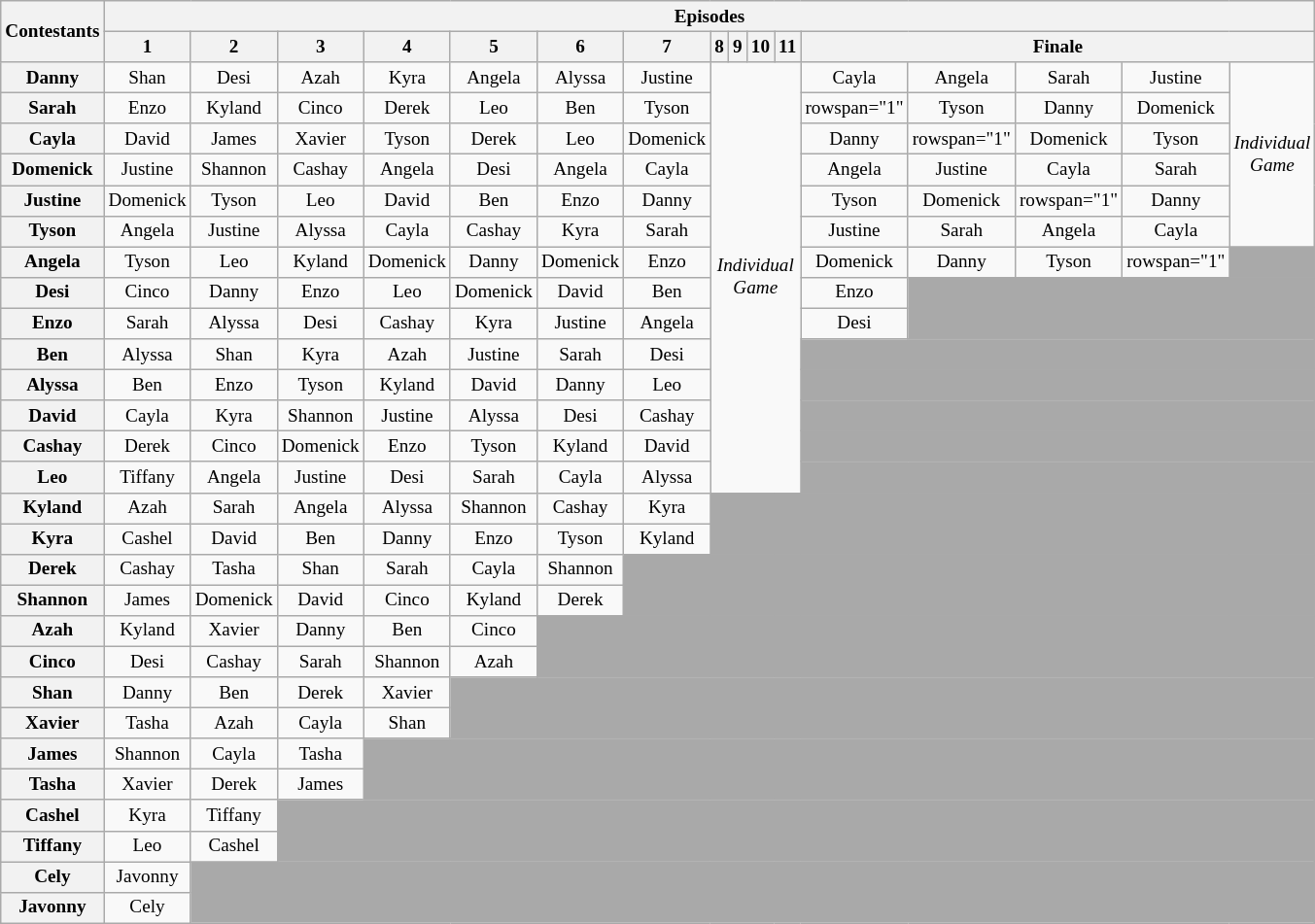<table class="wikitable sortable" style="text-align:center; font-size:80%; white-space:nowrap;">
<tr>
<th scope="col" rowspan=2>Contestants</th>
<th colspan="16" scope="col">Episodes</th>
</tr>
<tr>
<th>1</th>
<th>2</th>
<th>3</th>
<th>4</th>
<th>5</th>
<th>6</th>
<th>7</th>
<th>8</th>
<th>9</th>
<th>10</th>
<th>11</th>
<th colspan="5">Finale</th>
</tr>
<tr>
<th scope="row">Danny</th>
<td>Shan</td>
<td>Desi</td>
<td>Azah</td>
<td>Kyra</td>
<td>Angela</td>
<td>Alyssa</td>
<td>Justine</td>
<td colspan="4" rowspan="14"><em>Individual<br>Game</em></td>
<td>Cayla</td>
<td>Angela</td>
<td>Sarah</td>
<td>Justine</td>
<td colspan="1" rowspan="6"><em>Individual<br>Game</em></td>
</tr>
<tr>
<th scope="row">Sarah</th>
<td>Enzo</td>
<td>Kyland</td>
<td>Cinco</td>
<td>Derek</td>
<td>Leo</td>
<td>Ben</td>
<td>Tyson</td>
<td>rowspan="1" </td>
<td>Tyson</td>
<td>Danny</td>
<td>Domenick</td>
</tr>
<tr>
<th scope="row">Cayla</th>
<td>David</td>
<td>James</td>
<td>Xavier</td>
<td>Tyson</td>
<td>Derek</td>
<td>Leo</td>
<td>Domenick</td>
<td>Danny</td>
<td>rowspan="1" </td>
<td>Domenick</td>
<td>Tyson</td>
</tr>
<tr>
<th scope="row">Domenick</th>
<td>Justine</td>
<td>Shannon</td>
<td>Cashay</td>
<td>Angela</td>
<td>Desi</td>
<td>Angela</td>
<td>Cayla</td>
<td>Angela</td>
<td>Justine</td>
<td>Cayla</td>
<td>Sarah</td>
</tr>
<tr>
<th scope="row">Justine</th>
<td>Domenick</td>
<td>Tyson</td>
<td>Leo</td>
<td>David</td>
<td>Ben</td>
<td>Enzo</td>
<td>Danny</td>
<td>Tyson</td>
<td>Domenick</td>
<td>rowspan="1" </td>
<td>Danny</td>
</tr>
<tr>
<th scope="row">Tyson</th>
<td>Angela</td>
<td>Justine</td>
<td>Alyssa</td>
<td>Cayla</td>
<td>Cashay</td>
<td>Kyra</td>
<td>Sarah</td>
<td>Justine</td>
<td>Sarah</td>
<td>Angela</td>
<td>Cayla</td>
</tr>
<tr>
<th scope="row">Angela</th>
<td>Tyson</td>
<td>Leo</td>
<td>Kyland</td>
<td>Domenick</td>
<td>Danny</td>
<td>Domenick</td>
<td>Enzo</td>
<td>Domenick</td>
<td>Danny</td>
<td>Tyson</td>
<td>rowspan="1" </td>
<td colspan="1" rowspan="1" bgcolor="darkgray"></td>
</tr>
<tr>
<th scope="row">Desi</th>
<td>Cinco</td>
<td>Danny</td>
<td>Enzo</td>
<td>Leo</td>
<td>Domenick</td>
<td>David</td>
<td>Ben</td>
<td>Enzo</td>
<td colspan="4" rowspan="2" bgcolor="darkgray"></td>
</tr>
<tr>
<th scope="row">Enzo</th>
<td>Sarah</td>
<td>Alyssa</td>
<td>Desi</td>
<td>Cashay</td>
<td>Kyra</td>
<td>Justine</td>
<td>Angela</td>
<td>Desi</td>
</tr>
<tr>
<th scope="row">Ben</th>
<td>Alyssa</td>
<td>Shan</td>
<td>Kyra</td>
<td>Azah</td>
<td>Justine</td>
<td>Sarah</td>
<td>Desi</td>
<td colspan="5" rowspan="1" bgcolor="darkgray"></td>
</tr>
<tr>
<th scope="row">Alyssa</th>
<td>Ben</td>
<td>Enzo</td>
<td>Tyson</td>
<td>Kyland</td>
<td>David</td>
<td>Danny</td>
<td>Leo</td>
<td colspan="5" rowspan="1" bgcolor="darkgray"></td>
</tr>
<tr>
<th scope="row">David</th>
<td>Cayla</td>
<td>Kyra</td>
<td>Shannon</td>
<td>Justine</td>
<td>Alyssa</td>
<td>Desi</td>
<td>Cashay</td>
<td colspan="5" rowspan="1" bgcolor="darkgray"></td>
</tr>
<tr>
<th scope="row">Cashay</th>
<td>Derek</td>
<td>Cinco</td>
<td>Domenick</td>
<td>Enzo</td>
<td>Tyson</td>
<td>Kyland</td>
<td>David</td>
<td colspan="5" rowspan="1" bgcolor="darkgray"></td>
</tr>
<tr>
<th scope="row">Leo</th>
<td>Tiffany</td>
<td>Angela</td>
<td>Justine</td>
<td>Desi</td>
<td>Sarah</td>
<td>Cayla</td>
<td>Alyssa</td>
<td colspan="5" rowspan="1" bgcolor="darkgray"></td>
</tr>
<tr>
<th scope="row">Kyland</th>
<td>Azah</td>
<td>Sarah</td>
<td>Angela</td>
<td>Alyssa</td>
<td>Shannon</td>
<td>Cashay</td>
<td>Kyra</td>
<td colspan="9" rowspan="2" bgcolor="darkgray"></td>
</tr>
<tr>
<th scope="row">Kyra</th>
<td>Cashel</td>
<td>David</td>
<td>Ben</td>
<td>Danny</td>
<td>Enzo</td>
<td>Tyson</td>
<td>Kyland</td>
</tr>
<tr>
<th scope="row">Derek</th>
<td>Cashay</td>
<td>Tasha</td>
<td>Shan</td>
<td>Sarah</td>
<td>Cayla</td>
<td>Shannon</td>
<td colspan="10" rowspan="2" bgcolor="darkgray"></td>
</tr>
<tr>
<th scope="row">Shannon</th>
<td>James</td>
<td>Domenick</td>
<td>David</td>
<td>Cinco</td>
<td>Kyland</td>
<td>Derek</td>
</tr>
<tr>
<th scope="row">Azah</th>
<td>Kyland</td>
<td>Xavier</td>
<td>Danny</td>
<td>Ben</td>
<td>Cinco</td>
<td colspan="11" rowspan="2" bgcolor="darkgray"></td>
</tr>
<tr>
<th scope="row">Cinco</th>
<td>Desi</td>
<td>Cashay</td>
<td>Sarah</td>
<td>Shannon</td>
<td>Azah</td>
</tr>
<tr>
<th scope="row">Shan</th>
<td>Danny</td>
<td>Ben</td>
<td>Derek</td>
<td>Xavier</td>
<td colspan="12" rowspan="2" bgcolor="darkgray"></td>
</tr>
<tr>
<th scope="row">Xavier</th>
<td>Tasha</td>
<td>Azah</td>
<td>Cayla</td>
<td>Shan</td>
</tr>
<tr>
<th scope="row">James</th>
<td>Shannon</td>
<td>Cayla</td>
<td>Tasha</td>
<td colspan="13" rowspan="2" bgcolor="darkgray"></td>
</tr>
<tr>
<th scope="row">Tasha</th>
<td>Xavier</td>
<td>Derek</td>
<td>James</td>
</tr>
<tr>
<th scope="row">Cashel</th>
<td>Kyra</td>
<td>Tiffany</td>
<td colspan="14" rowspan="2" bgcolor="darkgray"></td>
</tr>
<tr>
<th scope="row">Tiffany</th>
<td>Leo</td>
<td>Cashel</td>
</tr>
<tr>
<th scope="row">Cely</th>
<td>Javonny</td>
<td colspan="15" rowspan="2" bgcolor="darkgray"></td>
</tr>
<tr>
<th scope="row">Javonny</th>
<td>Cely</td>
</tr>
</table>
